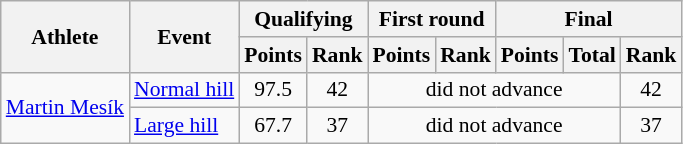<table class="wikitable" style="font-size:90%">
<tr>
<th rowspan="2">Athlete</th>
<th rowspan="2">Event</th>
<th colspan="2">Qualifying</th>
<th colspan="2">First round</th>
<th colspan="3">Final</th>
</tr>
<tr>
<th>Points</th>
<th>Rank</th>
<th>Points</th>
<th>Rank</th>
<th>Points</th>
<th>Total</th>
<th>Rank</th>
</tr>
<tr>
<td rowspan=2><a href='#'>Martin Mesík</a></td>
<td><a href='#'>Normal hill</a></td>
<td align="center">97.5</td>
<td align="center">42</td>
<td colspan=4 align="center">did not advance</td>
<td align="center">42</td>
</tr>
<tr>
<td><a href='#'>Large hill</a></td>
<td align="center">67.7</td>
<td align="center">37</td>
<td colspan=4 align="center">did not advance</td>
<td align="center">37</td>
</tr>
</table>
